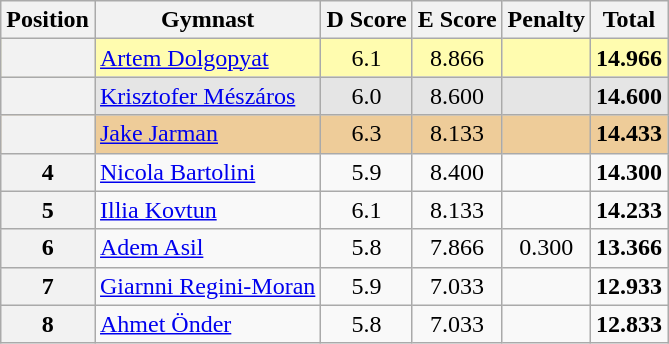<table style="text-align:center;" class="wikitable sortable">
<tr>
<th>Position</th>
<th>Gymnast</th>
<th>D Score</th>
<th>E Score</th>
<th>Penalty</th>
<th>Total</th>
</tr>
<tr style="background:#fffcaf;">
<th scope="row" style="text-align:center"></th>
<td style="text-align:left;"> <a href='#'>Artem Dolgopyat</a></td>
<td>6.1</td>
<td>8.866</td>
<td></td>
<td><strong>14.966</strong></td>
</tr>
<tr style="background:#e5e5e5;">
<th scope="row" style="text-align:center"></th>
<td style="text-align:left;"> <a href='#'>Krisztofer Mészáros</a></td>
<td>6.0</td>
<td>8.600</td>
<td></td>
<td><strong>14.600</strong></td>
</tr>
<tr style="background:#ec9;">
<th scope="row" style="text-align:center"></th>
<td style="text-align:left;"> <a href='#'>Jake Jarman</a></td>
<td>6.3</td>
<td>8.133</td>
<td></td>
<td><strong>14.433</strong></td>
</tr>
<tr>
<th>4</th>
<td style="text-align:left;"> <a href='#'>Nicola Bartolini</a></td>
<td>5.9</td>
<td>8.400</td>
<td></td>
<td><strong>14.300</strong></td>
</tr>
<tr>
<th>5</th>
<td style="text-align:left;"> <a href='#'>Illia Kovtun</a></td>
<td>6.1</td>
<td>8.133</td>
<td></td>
<td><strong>14.233</strong></td>
</tr>
<tr>
<th>6</th>
<td style="text-align:left;"> <a href='#'>Adem Asil</a></td>
<td>5.8</td>
<td>7.866</td>
<td>0.300</td>
<td><strong>13.366</strong></td>
</tr>
<tr>
<th>7</th>
<td style="text-align:left;"> <a href='#'>Giarnni Regini-Moran</a></td>
<td>5.9</td>
<td>7.033</td>
<td></td>
<td><strong>12.933</strong></td>
</tr>
<tr>
<th>8</th>
<td style="text-align:left;"> <a href='#'>Ahmet Önder</a></td>
<td>5.8</td>
<td>7.033</td>
<td></td>
<td><strong>12.833</strong></td>
</tr>
</table>
